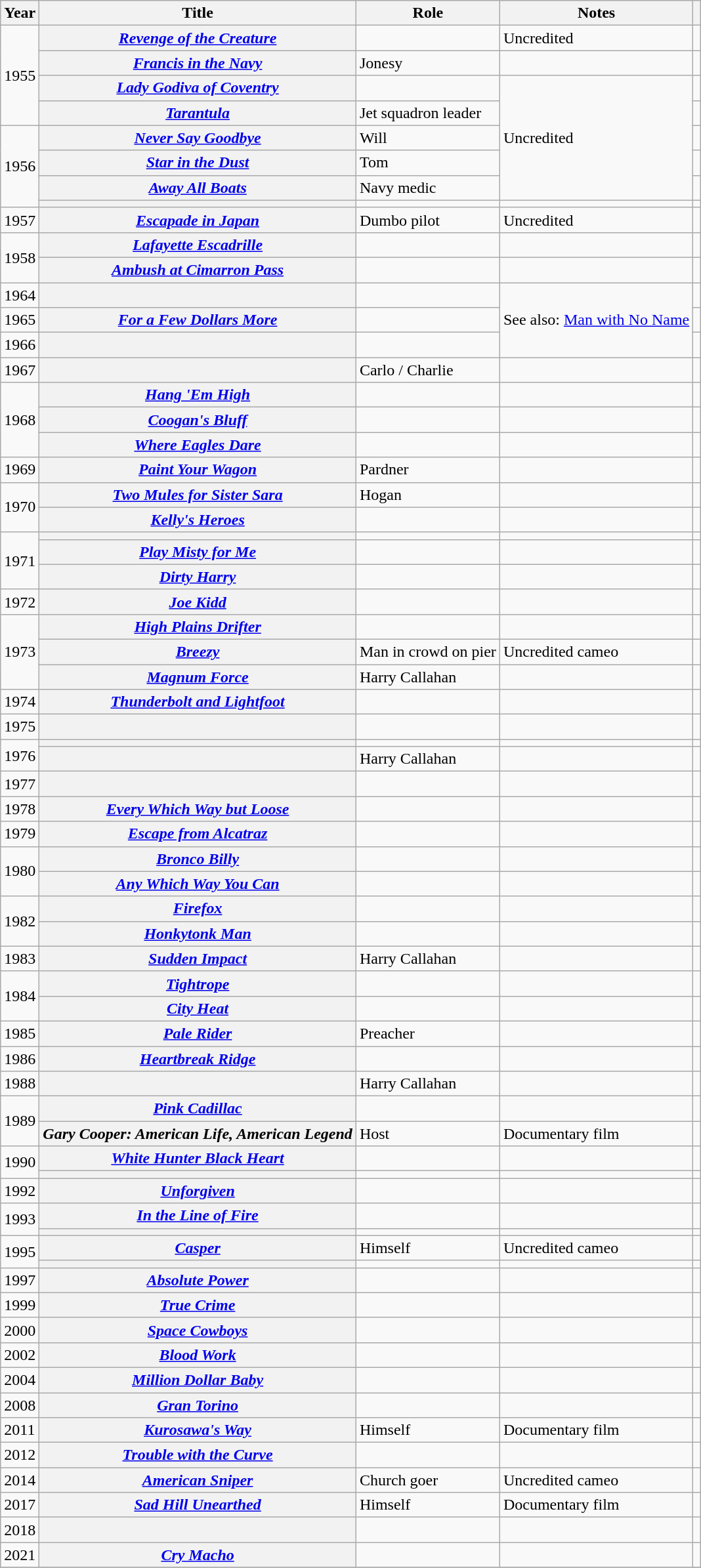<table class="wikitable sortable plainrowheaders">
<tr>
<th>Year</th>
<th>Title</th>
<th>Role</th>
<th>Notes</th>
<th></th>
</tr>
<tr>
<td rowspan="4">1955</td>
<th scope=row><em><a href='#'>Revenge of the Creature</a></em></th>
<td></td>
<td>Uncredited</td>
<td style="text-align:center;"></td>
</tr>
<tr>
<th scope=row><em><a href='#'>Francis in the Navy</a></em></th>
<td>Jonesy</td>
<td></td>
<td style="text-align:center;"></td>
</tr>
<tr>
<th scope=row><em><a href='#'>Lady Godiva of Coventry</a></em></th>
<td></td>
<td rowspan="5">Uncredited</td>
<td style="text-align:center;"></td>
</tr>
<tr>
<th scope=row><em><a href='#'>Tarantula</a></em></th>
<td>Jet squadron leader</td>
<td style="text-align:center;"></td>
</tr>
<tr>
<td rowspan="4">1956</td>
<th scope=row><em><a href='#'>Never Say Goodbye</a></em></th>
<td>Will</td>
<td style="text-align:center;"></td>
</tr>
<tr>
<th scope=row><em><a href='#'>Star in the Dust</a></em></th>
<td>Tom</td>
<td style="text-align:center;"></td>
</tr>
<tr>
<th scope=row><em><a href='#'>Away All Boats</a></em></th>
<td>Navy medic</td>
<td style="text-align:center;"></td>
</tr>
<tr>
<th scope=row><em></em></th>
<td></td>
<td></td>
<td style="text-align:center;"></td>
</tr>
<tr>
<td>1957</td>
<th scope=row><em><a href='#'>Escapade in Japan</a></em></th>
<td>Dumbo pilot</td>
<td>Uncredited</td>
<td style="text-align:center;"></td>
</tr>
<tr>
<td rowspan="2">1958</td>
<th scope=row><em><a href='#'>Lafayette Escadrille</a></em></th>
<td></td>
<td></td>
<td style="text-align:center;"></td>
</tr>
<tr>
<th scope=row><em><a href='#'>Ambush at Cimarron Pass</a></em></th>
<td></td>
<td></td>
<td style="text-align:center;"></td>
</tr>
<tr>
<td>1964</td>
<th scope=row><em></em></th>
<td></td>
<td rowspan=3>See also: <a href='#'>Man with No Name</a></td>
<td style="text-align:center;"></td>
</tr>
<tr>
<td>1965</td>
<th scope=row><em><a href='#'>For a Few Dollars More</a></em></th>
<td></td>
<td style="text-align:center;"></td>
</tr>
<tr>
<td>1966</td>
<th scope=row><em></em></th>
<td></td>
<td style="text-align:center;"></td>
</tr>
<tr>
<td>1967</td>
<th scope=row><em></em></th>
<td>Carlo / Charlie</td>
<td></td>
<td style="text-align:center;"></td>
</tr>
<tr>
<td rowspan="3">1968</td>
<th scope=row><em><a href='#'>Hang 'Em High</a></em></th>
<td></td>
<td></td>
<td style="text-align:center;"></td>
</tr>
<tr>
<th scope=row><em><a href='#'>Coogan's Bluff</a></em></th>
<td></td>
<td></td>
<td style="text-align:center;"></td>
</tr>
<tr>
<th scope=row><em><a href='#'>Where Eagles Dare</a></em></th>
<td></td>
<td></td>
<td style="text-align:center;"></td>
</tr>
<tr>
<td>1969</td>
<th scope=row><em><a href='#'>Paint Your Wagon</a></em></th>
<td>Pardner</td>
<td></td>
<td style="text-align:center;"></td>
</tr>
<tr>
<td rowspan="2">1970</td>
<th scope=row><em><a href='#'>Two Mules for Sister Sara</a></em></th>
<td>Hogan</td>
<td></td>
<td style="text-align:center;"></td>
</tr>
<tr>
<th scope=row><em><a href='#'>Kelly's Heroes</a></em></th>
<td></td>
<td></td>
<td style="text-align:center;"></td>
</tr>
<tr>
<td rowspan="3">1971</td>
<th scope=row><em></em></th>
<td></td>
<td></td>
<td style="text-align:center;"></td>
</tr>
<tr>
<th scope=row><em><a href='#'>Play Misty for Me</a></em></th>
<td></td>
<td></td>
<td style="text-align:center;"></td>
</tr>
<tr>
<th scope=row><em><a href='#'>Dirty Harry</a></em></th>
<td></td>
<td></td>
<td style="text-align:center;"></td>
</tr>
<tr>
<td>1972</td>
<th scope=row><em><a href='#'>Joe Kidd</a></em></th>
<td></td>
<td></td>
<td style="text-align:center;"></td>
</tr>
<tr>
<td rowspan="3">1973</td>
<th scope=row><em><a href='#'>High Plains Drifter</a></em></th>
<td></td>
<td></td>
<td style="text-align:center;"></td>
</tr>
<tr>
<th scope=row><em><a href='#'>Breezy</a></em></th>
<td>Man in crowd on pier</td>
<td>Uncredited cameo</td>
<td style="text-align:center;"></td>
</tr>
<tr>
<th scope=row><em><a href='#'>Magnum Force</a></em></th>
<td>Harry Callahan</td>
<td></td>
<td style="text-align:center;"></td>
</tr>
<tr>
<td>1974</td>
<th scope=row><em><a href='#'>Thunderbolt and Lightfoot</a></em></th>
<td></td>
<td></td>
<td style="text-align:center;"></td>
</tr>
<tr>
<td>1975</td>
<th scope=row><em></em></th>
<td></td>
<td></td>
<td style="text-align:center;"></td>
</tr>
<tr>
<td rowspan="2">1976</td>
<th scope=row><em></em></th>
<td></td>
<td></td>
<td style="text-align:center;"></td>
</tr>
<tr>
<th scope=row><em></em></th>
<td>Harry Callahan</td>
<td></td>
<td style="text-align:center;"></td>
</tr>
<tr>
<td>1977</td>
<th scope=row><em></em></th>
<td></td>
<td></td>
<td style="text-align:center;"></td>
</tr>
<tr>
<td>1978</td>
<th scope=row><em><a href='#'>Every Which Way but Loose</a></em></th>
<td></td>
<td></td>
<td style="text-align:center;"></td>
</tr>
<tr>
<td>1979</td>
<th scope=row><em><a href='#'>Escape from Alcatraz</a></em></th>
<td></td>
<td></td>
<td style="text-align:center;"></td>
</tr>
<tr>
<td rowspan="2">1980</td>
<th scope=row><em><a href='#'>Bronco Billy</a></em></th>
<td></td>
<td></td>
<td style="text-align:center;"></td>
</tr>
<tr>
<th scope=row><em><a href='#'>Any Which Way You Can</a></em></th>
<td></td>
<td></td>
<td style="text-align:center;"></td>
</tr>
<tr>
<td rowspan="2">1982</td>
<th scope=row><em><a href='#'>Firefox</a></em></th>
<td></td>
<td></td>
<td style="text-align:center;"></td>
</tr>
<tr>
<th scope=row><em><a href='#'>Honkytonk Man</a></em></th>
<td></td>
<td></td>
<td style="text-align:center;"></td>
</tr>
<tr>
<td>1983</td>
<th scope=row><em><a href='#'>Sudden Impact</a></em></th>
<td>Harry Callahan</td>
<td></td>
<td style="text-align:center;"></td>
</tr>
<tr>
<td rowspan="2">1984</td>
<th scope=row><em><a href='#'>Tightrope</a></em></th>
<td></td>
<td></td>
<td style="text-align:center;"></td>
</tr>
<tr>
<th scope=row><em><a href='#'>City Heat</a></em></th>
<td></td>
<td></td>
<td style="text-align:center;"></td>
</tr>
<tr>
<td>1985</td>
<th scope=row><em><a href='#'>Pale Rider</a></em></th>
<td>Preacher</td>
<td></td>
<td style="text-align:center;"></td>
</tr>
<tr>
<td>1986</td>
<th scope=row><em><a href='#'>Heartbreak Ridge</a></em></th>
<td></td>
<td></td>
<td style="text-align:center;"></td>
</tr>
<tr>
<td>1988</td>
<th scope=row><em></em></th>
<td>Harry Callahan</td>
<td></td>
<td style="text-align:center;"></td>
</tr>
<tr>
<td rowspan="2">1989</td>
<th scope=row><em><a href='#'>Pink Cadillac</a></em></th>
<td></td>
<td></td>
<td style="text-align:center;"></td>
</tr>
<tr>
<th scope=row><em>Gary Cooper: American Life, American Legend</em></th>
<td>Host</td>
<td>Documentary film</td>
<td style="text-align:center;"></td>
</tr>
<tr>
<td rowspan="2">1990</td>
<th scope=row><em><a href='#'>White Hunter Black Heart</a></em></th>
<td></td>
<td></td>
<td style="text-align:center;"></td>
</tr>
<tr>
<th scope=row><em></em></th>
<td></td>
<td></td>
<td style="text-align:center;"></td>
</tr>
<tr>
<td>1992</td>
<th scope=row><em><a href='#'>Unforgiven</a></em></th>
<td></td>
<td></td>
<td style="text-align:center;"></td>
</tr>
<tr>
<td rowspan="2">1993</td>
<th scope=row><em><a href='#'>In the Line of Fire</a></em></th>
<td></td>
<td></td>
<td style="text-align:center;"></td>
</tr>
<tr>
<th scope=row><em></em></th>
<td></td>
<td></td>
<td style="text-align:center;"></td>
</tr>
<tr>
<td rowspan="2">1995</td>
<th scope=row><em><a href='#'>Casper</a></em></th>
<td>Himself</td>
<td>Uncredited cameo</td>
<td style="text-align:center;"></td>
</tr>
<tr>
<th scope=row><em></em></th>
<td></td>
<td></td>
<td style="text-align:center;"></td>
</tr>
<tr>
<td>1997</td>
<th scope=row><em><a href='#'>Absolute Power</a></em></th>
<td></td>
<td></td>
<td style="text-align:center;"></td>
</tr>
<tr>
<td>1999</td>
<th scope=row><em><a href='#'>True Crime</a></em></th>
<td></td>
<td></td>
<td style="text-align:center;"></td>
</tr>
<tr>
<td>2000</td>
<th scope=row><em><a href='#'>Space Cowboys</a></em></th>
<td></td>
<td></td>
<td style="text-align:center;"></td>
</tr>
<tr>
<td>2002</td>
<th scope=row><em><a href='#'>Blood Work</a></em></th>
<td></td>
<td></td>
<td style="text-align:center;"></td>
</tr>
<tr>
<td>2004</td>
<th scope=row><em><a href='#'>Million Dollar Baby</a></em></th>
<td></td>
<td></td>
<td style="text-align:center;"></td>
</tr>
<tr>
<td>2008</td>
<th scope=row><em><a href='#'>Gran Torino</a></em></th>
<td></td>
<td></td>
<td style="text-align:center;"></td>
</tr>
<tr>
<td>2011</td>
<th scope=row><em><a href='#'>Kurosawa's Way</a></em></th>
<td>Himself</td>
<td>Documentary film</td>
<td style="text-align:center;"></td>
</tr>
<tr>
<td>2012</td>
<th scope=row><em><a href='#'>Trouble with the Curve</a></em></th>
<td></td>
<td></td>
<td style="text-align:center;"></td>
</tr>
<tr>
<td>2014</td>
<th scope=row><em><a href='#'>American Sniper</a></em></th>
<td>Church goer</td>
<td>Uncredited cameo</td>
<td style="text-align:center;"></td>
</tr>
<tr>
<td>2017</td>
<th scope=row><em><a href='#'>Sad Hill Unearthed</a></em></th>
<td>Himself</td>
<td>Documentary film</td>
<td style="text-align:center;"></td>
</tr>
<tr>
<td>2018</td>
<th scope=row><em></em></th>
<td></td>
<td></td>
<td style="text-align:center;"></td>
</tr>
<tr>
<td>2021</td>
<th scope=row><em><a href='#'>Cry Macho</a></em></th>
<td></td>
<td></td>
<td style="text-align:center;"></td>
</tr>
<tr>
</tr>
</table>
